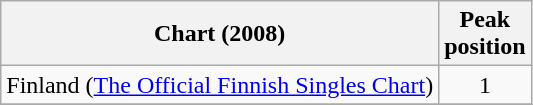<table class="wikitable">
<tr>
<th scope="col">Chart (2008)</th>
<th scope="col">Peak<br>position</th>
</tr>
<tr>
<td>Finland (<a href='#'>The Official Finnish Singles Chart</a>)</td>
<td style="text-align:center;">1</td>
</tr>
<tr>
</tr>
</table>
